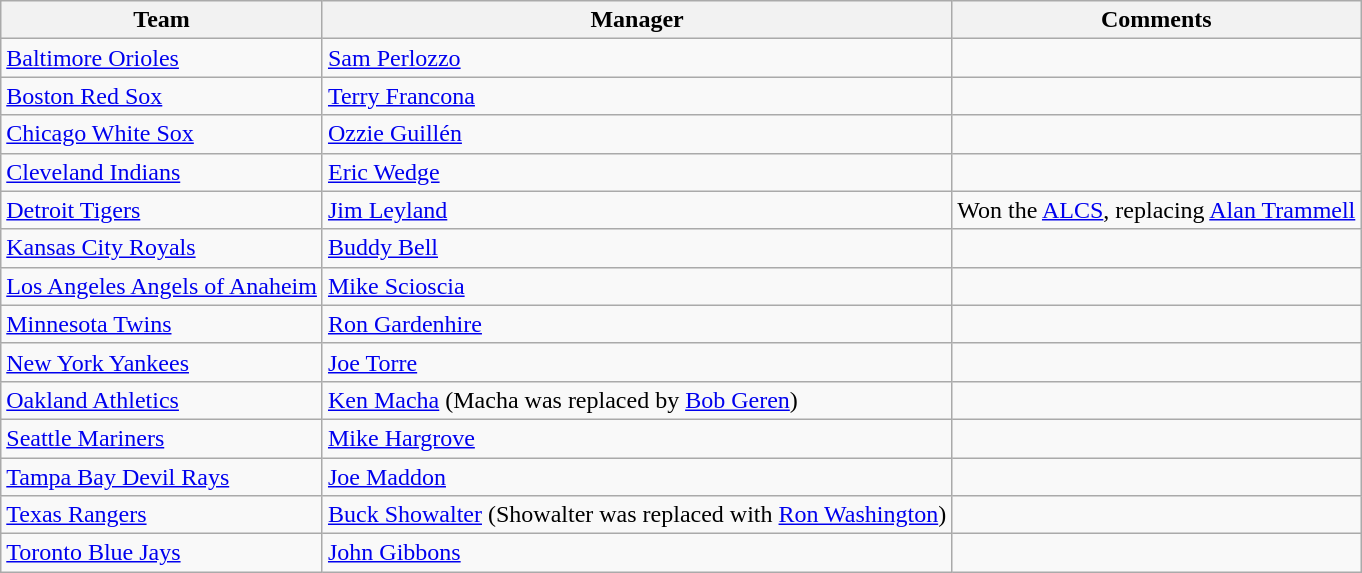<table class="wikitable">
<tr>
<th>Team</th>
<th>Manager</th>
<th>Comments</th>
</tr>
<tr>
<td><a href='#'>Baltimore Orioles</a></td>
<td><a href='#'>Sam Perlozzo</a></td>
<td></td>
</tr>
<tr>
<td><a href='#'>Boston Red Sox</a></td>
<td><a href='#'>Terry Francona</a></td>
<td></td>
</tr>
<tr>
<td><a href='#'>Chicago White Sox</a></td>
<td><a href='#'>Ozzie Guillén</a></td>
<td></td>
</tr>
<tr>
<td><a href='#'>Cleveland Indians</a></td>
<td><a href='#'>Eric Wedge</a></td>
<td></td>
</tr>
<tr>
<td><a href='#'>Detroit Tigers</a></td>
<td><a href='#'>Jim Leyland</a></td>
<td>Won the <a href='#'>ALCS</a>, replacing <a href='#'>Alan Trammell</a></td>
</tr>
<tr>
<td><a href='#'>Kansas City Royals</a></td>
<td><a href='#'>Buddy Bell</a></td>
<td></td>
</tr>
<tr>
<td><a href='#'>Los Angeles Angels of Anaheim</a></td>
<td><a href='#'>Mike Scioscia</a></td>
<td></td>
</tr>
<tr>
<td><a href='#'>Minnesota Twins</a></td>
<td><a href='#'>Ron Gardenhire</a></td>
<td></td>
</tr>
<tr>
<td><a href='#'>New York Yankees</a></td>
<td><a href='#'>Joe Torre</a></td>
<td></td>
</tr>
<tr>
<td><a href='#'>Oakland Athletics</a></td>
<td><a href='#'>Ken Macha</a>  (Macha was replaced by <a href='#'>Bob Geren</a>)</td>
<td></td>
</tr>
<tr>
<td><a href='#'>Seattle Mariners</a></td>
<td><a href='#'>Mike Hargrove</a></td>
<td></td>
</tr>
<tr>
<td><a href='#'>Tampa Bay Devil Rays</a></td>
<td><a href='#'>Joe Maddon</a></td>
<td></td>
</tr>
<tr>
<td><a href='#'>Texas Rangers</a></td>
<td><a href='#'>Buck Showalter</a> (Showalter was replaced with <a href='#'>Ron Washington</a>)</td>
<td></td>
</tr>
<tr>
<td><a href='#'>Toronto Blue Jays</a></td>
<td><a href='#'>John Gibbons</a></td>
<td></td>
</tr>
</table>
